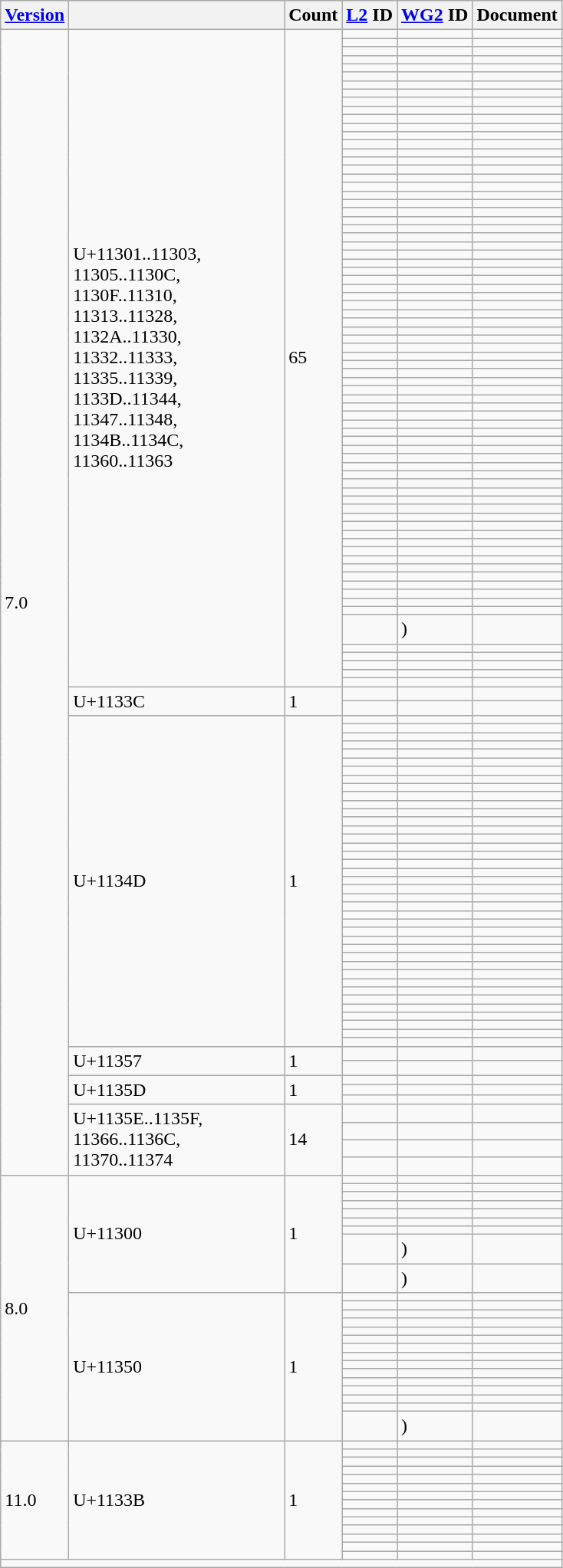<table class="wikitable collapsible collapsed sticky-header">
<tr>
<th><a href='#'>Version</a></th>
<th></th>
<th>Count</th>
<th><a href='#'>L2</a> ID</th>
<th><a href='#'>WG2</a> ID</th>
<th>Document</th>
</tr>
<tr>
<td rowspan="125">7.0</td>
<td rowspan="75" width="180">U+11301..11303, 11305..1130C, 1130F..11310, 11313..11328, 1132A..11330, 11332..11333, 11335..11339, 1133D..11344, 11347..11348, 1134B..1134C, 11360..11363</td>
<td rowspan="75">65</td>
<td></td>
<td></td>
<td></td>
</tr>
<tr>
<td></td>
<td></td>
<td></td>
</tr>
<tr>
<td></td>
<td></td>
<td></td>
</tr>
<tr>
<td></td>
<td></td>
<td></td>
</tr>
<tr>
<td></td>
<td></td>
<td></td>
</tr>
<tr>
<td></td>
<td></td>
<td></td>
</tr>
<tr>
<td></td>
<td></td>
<td></td>
</tr>
<tr>
<td></td>
<td></td>
<td></td>
</tr>
<tr>
<td></td>
<td></td>
<td></td>
</tr>
<tr>
<td></td>
<td></td>
<td></td>
</tr>
<tr>
<td></td>
<td></td>
<td></td>
</tr>
<tr>
<td></td>
<td></td>
<td></td>
</tr>
<tr>
<td></td>
<td></td>
<td></td>
</tr>
<tr>
<td></td>
<td></td>
<td></td>
</tr>
<tr>
<td></td>
<td></td>
<td></td>
</tr>
<tr>
<td></td>
<td></td>
<td></td>
</tr>
<tr>
<td></td>
<td></td>
<td></td>
</tr>
<tr>
<td></td>
<td></td>
<td></td>
</tr>
<tr>
<td></td>
<td></td>
<td></td>
</tr>
<tr>
<td></td>
<td></td>
<td></td>
</tr>
<tr>
<td></td>
<td></td>
<td></td>
</tr>
<tr>
<td></td>
<td></td>
<td></td>
</tr>
<tr>
<td></td>
<td></td>
<td></td>
</tr>
<tr>
<td></td>
<td></td>
<td></td>
</tr>
<tr>
<td></td>
<td></td>
<td></td>
</tr>
<tr>
<td></td>
<td></td>
<td></td>
</tr>
<tr>
<td></td>
<td></td>
<td></td>
</tr>
<tr>
<td></td>
<td></td>
<td></td>
</tr>
<tr>
<td></td>
<td></td>
<td></td>
</tr>
<tr>
<td></td>
<td></td>
<td></td>
</tr>
<tr>
<td></td>
<td></td>
<td></td>
</tr>
<tr>
<td></td>
<td></td>
<td></td>
</tr>
<tr>
<td></td>
<td></td>
<td></td>
</tr>
<tr>
<td></td>
<td></td>
<td></td>
</tr>
<tr>
<td></td>
<td></td>
<td></td>
</tr>
<tr>
<td></td>
<td></td>
<td></td>
</tr>
<tr>
<td></td>
<td></td>
<td></td>
</tr>
<tr>
<td></td>
<td></td>
<td></td>
</tr>
<tr>
<td></td>
<td></td>
<td></td>
</tr>
<tr>
<td></td>
<td></td>
<td></td>
</tr>
<tr>
<td></td>
<td></td>
<td></td>
</tr>
<tr>
<td></td>
<td></td>
<td></td>
</tr>
<tr>
<td></td>
<td></td>
<td></td>
</tr>
<tr>
<td></td>
<td></td>
<td></td>
</tr>
<tr>
<td></td>
<td></td>
<td></td>
</tr>
<tr>
<td></td>
<td></td>
<td></td>
</tr>
<tr>
<td></td>
<td></td>
<td></td>
</tr>
<tr>
<td></td>
<td></td>
<td></td>
</tr>
<tr>
<td></td>
<td></td>
<td></td>
</tr>
<tr>
<td></td>
<td></td>
<td></td>
</tr>
<tr>
<td></td>
<td></td>
<td></td>
</tr>
<tr>
<td></td>
<td></td>
<td></td>
</tr>
<tr>
<td></td>
<td></td>
<td></td>
</tr>
<tr>
<td></td>
<td></td>
<td></td>
</tr>
<tr>
<td></td>
<td></td>
<td></td>
</tr>
<tr>
<td></td>
<td></td>
<td></td>
</tr>
<tr>
<td></td>
<td></td>
<td></td>
</tr>
<tr>
<td></td>
<td></td>
<td></td>
</tr>
<tr>
<td></td>
<td></td>
<td></td>
</tr>
<tr>
<td></td>
<td></td>
<td></td>
</tr>
<tr>
<td></td>
<td></td>
<td></td>
</tr>
<tr>
<td></td>
<td></td>
<td></td>
</tr>
<tr>
<td></td>
<td></td>
<td></td>
</tr>
<tr>
<td></td>
<td></td>
<td></td>
</tr>
<tr>
<td></td>
<td></td>
<td></td>
</tr>
<tr>
<td></td>
<td></td>
<td></td>
</tr>
<tr>
<td></td>
<td></td>
<td></td>
</tr>
<tr>
<td></td>
<td></td>
<td></td>
</tr>
<tr>
<td></td>
<td></td>
<td></td>
</tr>
<tr>
<td></td>
<td> )</td>
<td></td>
</tr>
<tr>
<td></td>
<td></td>
<td></td>
</tr>
<tr>
<td></td>
<td></td>
<td></td>
</tr>
<tr>
<td></td>
<td></td>
<td></td>
</tr>
<tr>
<td></td>
<td></td>
<td></td>
</tr>
<tr>
<td></td>
<td></td>
<td></td>
</tr>
<tr>
<td rowspan="2">U+1133C</td>
<td rowspan="2">1</td>
<td></td>
<td></td>
<td></td>
</tr>
<tr>
<td></td>
<td></td>
<td></td>
</tr>
<tr>
<td rowspan="39">U+1134D</td>
<td rowspan="39">1</td>
<td></td>
<td></td>
<td></td>
</tr>
<tr>
<td></td>
<td></td>
<td></td>
</tr>
<tr>
<td></td>
<td></td>
<td></td>
</tr>
<tr>
<td></td>
<td></td>
<td></td>
</tr>
<tr>
<td></td>
<td></td>
<td></td>
</tr>
<tr>
<td></td>
<td></td>
<td></td>
</tr>
<tr>
<td></td>
<td></td>
<td></td>
</tr>
<tr>
<td></td>
<td></td>
<td></td>
</tr>
<tr>
<td></td>
<td></td>
<td></td>
</tr>
<tr>
<td></td>
<td></td>
<td></td>
</tr>
<tr>
<td></td>
<td></td>
<td></td>
</tr>
<tr>
<td></td>
<td></td>
<td></td>
</tr>
<tr>
<td></td>
<td></td>
<td></td>
</tr>
<tr>
<td></td>
<td></td>
<td></td>
</tr>
<tr>
<td></td>
<td></td>
<td></td>
</tr>
<tr>
<td></td>
<td></td>
<td></td>
</tr>
<tr>
<td></td>
<td></td>
<td></td>
</tr>
<tr>
<td></td>
<td></td>
<td></td>
</tr>
<tr>
<td></td>
<td></td>
<td></td>
</tr>
<tr>
<td></td>
<td></td>
<td></td>
</tr>
<tr>
<td></td>
<td></td>
<td></td>
</tr>
<tr>
<td></td>
<td></td>
<td></td>
</tr>
<tr>
<td></td>
<td></td>
<td></td>
</tr>
<tr>
<td></td>
<td></td>
<td></td>
</tr>
<tr>
<td></td>
<td></td>
<td></td>
</tr>
<tr>
<td></td>
<td></td>
<td></td>
</tr>
<tr>
<td></td>
<td></td>
<td></td>
</tr>
<tr>
<td></td>
<td></td>
<td></td>
</tr>
<tr>
<td></td>
<td></td>
<td></td>
</tr>
<tr>
<td></td>
<td></td>
<td></td>
</tr>
<tr>
<td></td>
<td></td>
<td></td>
</tr>
<tr>
<td></td>
<td></td>
<td></td>
</tr>
<tr>
<td></td>
<td></td>
<td></td>
</tr>
<tr>
<td></td>
<td></td>
<td></td>
</tr>
<tr>
<td></td>
<td></td>
<td></td>
</tr>
<tr>
<td></td>
<td></td>
<td></td>
</tr>
<tr>
<td></td>
<td></td>
<td></td>
</tr>
<tr>
<td></td>
<td></td>
<td></td>
</tr>
<tr>
<td></td>
<td></td>
<td></td>
</tr>
<tr>
<td rowspan="2">U+11357</td>
<td rowspan="2">1</td>
<td></td>
<td></td>
<td></td>
</tr>
<tr>
<td></td>
<td></td>
<td></td>
</tr>
<tr>
<td rowspan="3">U+1135D</td>
<td rowspan="3">1</td>
<td></td>
<td></td>
<td></td>
</tr>
<tr>
<td></td>
<td></td>
<td></td>
</tr>
<tr>
<td></td>
<td></td>
<td></td>
</tr>
<tr>
<td rowspan="4">U+1135E..1135F, 11366..1136C, 11370..11374</td>
<td rowspan="4">14</td>
<td></td>
<td></td>
<td></td>
</tr>
<tr>
<td></td>
<td></td>
<td></td>
</tr>
<tr>
<td></td>
<td></td>
<td></td>
</tr>
<tr>
<td></td>
<td></td>
<td></td>
</tr>
<tr>
<td rowspan="24">8.0</td>
<td rowspan="9">U+11300</td>
<td rowspan="9">1</td>
<td></td>
<td></td>
<td></td>
</tr>
<tr>
<td></td>
<td></td>
<td></td>
</tr>
<tr>
<td></td>
<td></td>
<td></td>
</tr>
<tr>
<td></td>
<td></td>
<td></td>
</tr>
<tr>
<td></td>
<td></td>
<td></td>
</tr>
<tr>
<td></td>
<td></td>
<td></td>
</tr>
<tr>
<td></td>
<td></td>
<td></td>
</tr>
<tr>
<td></td>
<td> )</td>
<td></td>
</tr>
<tr>
<td></td>
<td> )</td>
<td></td>
</tr>
<tr>
<td rowspan="15">U+11350</td>
<td rowspan="15">1</td>
<td></td>
<td></td>
<td></td>
</tr>
<tr>
<td></td>
<td></td>
<td></td>
</tr>
<tr>
<td></td>
<td></td>
<td></td>
</tr>
<tr>
<td></td>
<td></td>
<td></td>
</tr>
<tr>
<td></td>
<td></td>
<td></td>
</tr>
<tr>
<td></td>
<td></td>
<td></td>
</tr>
<tr>
<td></td>
<td></td>
<td></td>
</tr>
<tr>
<td></td>
<td></td>
<td></td>
</tr>
<tr>
<td></td>
<td></td>
<td></td>
</tr>
<tr>
<td></td>
<td></td>
<td></td>
</tr>
<tr>
<td></td>
<td></td>
<td></td>
</tr>
<tr>
<td></td>
<td></td>
<td></td>
</tr>
<tr>
<td></td>
<td></td>
<td></td>
</tr>
<tr>
<td></td>
<td></td>
<td></td>
</tr>
<tr>
<td></td>
<td> )</td>
<td></td>
</tr>
<tr>
<td rowspan="14">11.0</td>
<td rowspan="14">U+1133B</td>
<td rowspan="14">1</td>
<td></td>
<td></td>
<td></td>
</tr>
<tr>
<td></td>
<td></td>
<td></td>
</tr>
<tr>
<td></td>
<td></td>
<td></td>
</tr>
<tr>
<td></td>
<td></td>
<td></td>
</tr>
<tr>
<td></td>
<td></td>
<td></td>
</tr>
<tr>
<td></td>
<td></td>
<td></td>
</tr>
<tr>
<td></td>
<td></td>
<td></td>
</tr>
<tr>
<td></td>
<td></td>
<td></td>
</tr>
<tr>
<td></td>
<td></td>
<td></td>
</tr>
<tr>
<td></td>
<td></td>
<td></td>
</tr>
<tr>
<td></td>
<td></td>
<td></td>
</tr>
<tr>
<td></td>
<td></td>
<td></td>
</tr>
<tr>
<td></td>
<td></td>
<td></td>
</tr>
<tr>
<td></td>
<td></td>
<td></td>
</tr>
<tr class="sortbottom">
<td colspan="6"></td>
</tr>
</table>
